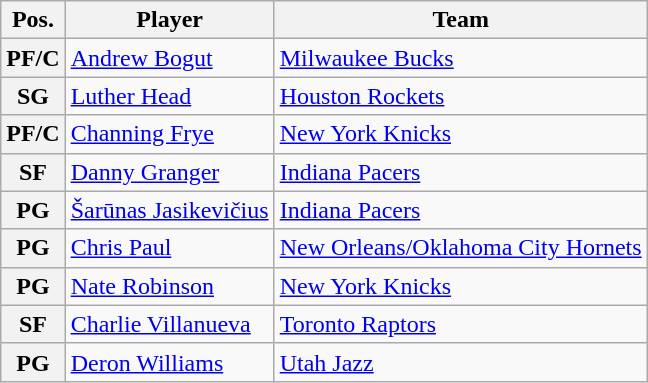<table class="wikitable">
<tr>
<th>Pos.</th>
<th>Player</th>
<th>Team</th>
</tr>
<tr>
<th>PF/C</th>
<td><a href='#'>Andrew Bogut</a></td>
<td><a href='#'>Milwaukee Bucks</a></td>
</tr>
<tr>
<th>SG</th>
<td><a href='#'>Luther Head</a></td>
<td><a href='#'>Houston Rockets</a></td>
</tr>
<tr>
<th>PF/C</th>
<td><a href='#'>Channing Frye</a></td>
<td><a href='#'>New York Knicks</a></td>
</tr>
<tr>
<th>SF</th>
<td><a href='#'>Danny Granger</a></td>
<td><a href='#'>Indiana Pacers</a></td>
</tr>
<tr>
<th>PG</th>
<td><a href='#'>Šarūnas Jasikevičius</a></td>
<td><a href='#'>Indiana Pacers</a></td>
</tr>
<tr>
<th>PG</th>
<td><a href='#'>Chris Paul</a></td>
<td><a href='#'>New Orleans/Oklahoma City Hornets</a></td>
</tr>
<tr>
<th>PG</th>
<td><a href='#'>Nate Robinson</a></td>
<td><a href='#'>New York Knicks</a></td>
</tr>
<tr>
<th>SF</th>
<td><a href='#'>Charlie Villanueva</a></td>
<td><a href='#'>Toronto Raptors</a></td>
</tr>
<tr>
<th>PG</th>
<td><a href='#'>Deron Williams</a></td>
<td><a href='#'>Utah Jazz</a></td>
</tr>
</table>
